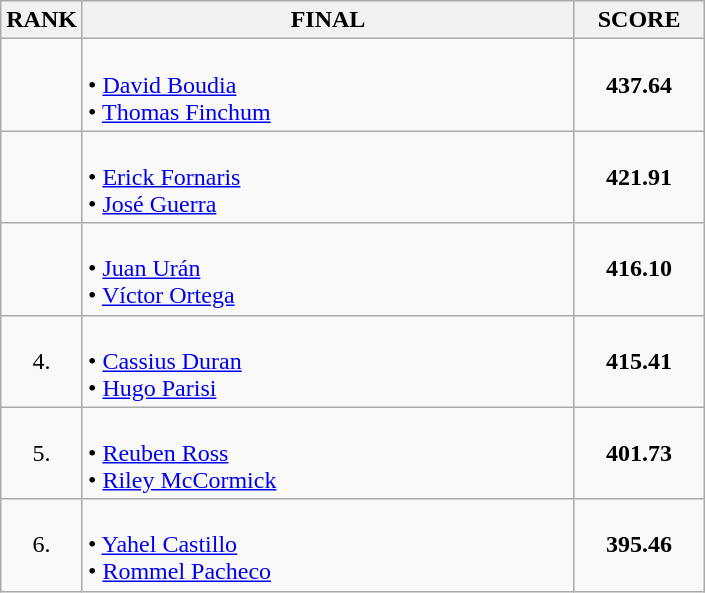<table class="wikitable">
<tr>
<th>RANK</th>
<th style="width: 20em">FINAL</th>
<th style="width: 5em">SCORE</th>
</tr>
<tr>
<td align="center"></td>
<td><strong></strong><br>• <a href='#'>David Boudia</a><br>• <a href='#'>Thomas Finchum</a></td>
<td align="center"><strong>437.64</strong></td>
</tr>
<tr>
<td align="center"></td>
<td><strong></strong><br>• <a href='#'>Erick Fornaris</a><br>• <a href='#'>José Guerra</a></td>
<td align="center"><strong>421.91</strong></td>
</tr>
<tr>
<td align="center"></td>
<td><strong></strong><br>• <a href='#'>Juan Urán</a><br>• <a href='#'>Víctor Ortega</a></td>
<td align="center"><strong>416.10</strong></td>
</tr>
<tr>
<td align="center">4.</td>
<td><strong></strong><br>• <a href='#'>Cassius Duran</a><br>• <a href='#'>Hugo Parisi</a></td>
<td align="center"><strong>415.41</strong></td>
</tr>
<tr>
<td align="center">5.</td>
<td><strong></strong><br>• <a href='#'>Reuben Ross</a><br>• <a href='#'>Riley McCormick</a></td>
<td align="center"><strong>401.73</strong></td>
</tr>
<tr>
<td align="center">6.</td>
<td><strong></strong><br>• <a href='#'>Yahel Castillo</a><br>• <a href='#'>Rommel Pacheco</a></td>
<td align="center"><strong>395.46</strong></td>
</tr>
</table>
